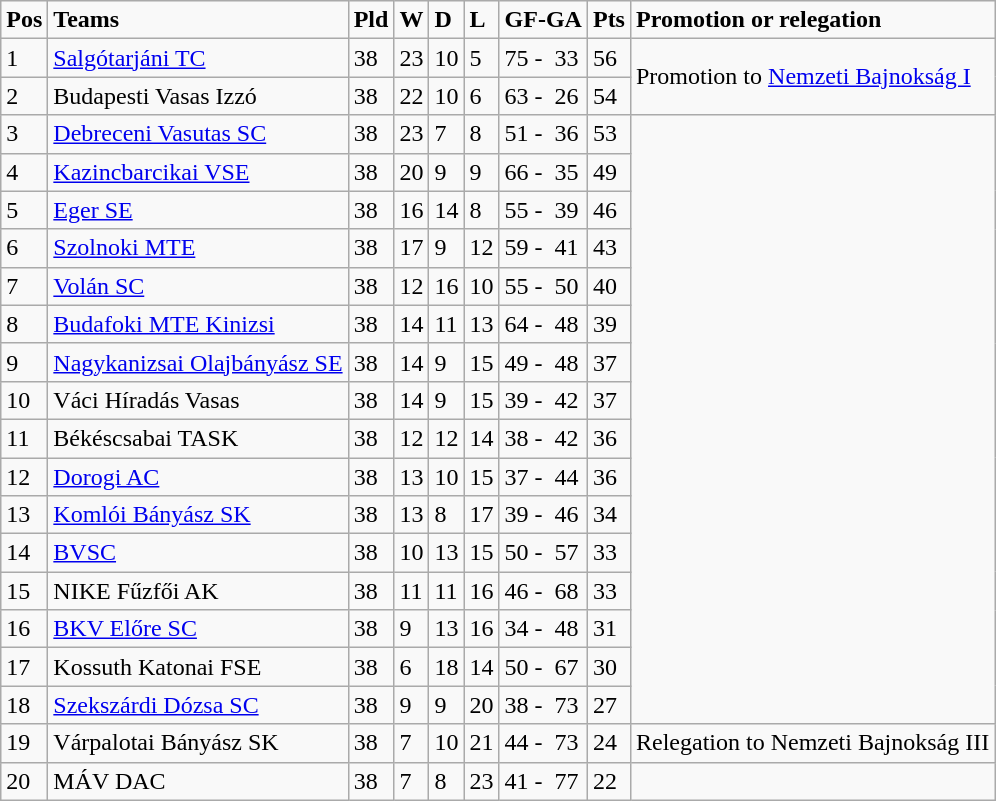<table class="wikitable">
<tr>
<td><strong>Pos</strong></td>
<td><strong>Teams</strong></td>
<td><strong>Pld</strong></td>
<td><strong>W</strong></td>
<td><strong>D</strong></td>
<td><strong>L</strong></td>
<td><strong>GF-GA</strong></td>
<td><strong>Pts</strong></td>
<td><strong>Promotion or relegation</strong></td>
</tr>
<tr>
<td>1</td>
<td><a href='#'>Salgótarjáni TC</a></td>
<td>38</td>
<td>23</td>
<td>10</td>
<td>5</td>
<td>75 -  33</td>
<td>56</td>
<td rowspan="2">Promotion to <a href='#'>Nemzeti Bajnokság I</a></td>
</tr>
<tr>
<td>2</td>
<td>Budapesti Vasas Izzó</td>
<td>38</td>
<td>22</td>
<td>10</td>
<td>6</td>
<td>63 -  26</td>
<td>54</td>
</tr>
<tr>
<td>3</td>
<td><a href='#'>Debreceni Vasutas SC</a></td>
<td>38</td>
<td>23</td>
<td>7</td>
<td>8</td>
<td>51 -  36</td>
<td>53</td>
<td rowspan="16"></td>
</tr>
<tr>
<td>4</td>
<td><a href='#'>Kazincbarcikai VSE</a></td>
<td>38</td>
<td>20</td>
<td>9</td>
<td>9</td>
<td>66 -  35</td>
<td>49</td>
</tr>
<tr>
<td>5</td>
<td><a href='#'>Eger SE</a></td>
<td>38</td>
<td>16</td>
<td>14</td>
<td>8</td>
<td>55 -  39</td>
<td>46</td>
</tr>
<tr>
<td>6</td>
<td><a href='#'>Szolnoki MTE</a></td>
<td>38</td>
<td>17</td>
<td>9</td>
<td>12</td>
<td>59 -  41</td>
<td>43</td>
</tr>
<tr>
<td>7</td>
<td><a href='#'>Volán SC</a></td>
<td>38</td>
<td>12</td>
<td>16</td>
<td>10</td>
<td>55 -  50</td>
<td>40</td>
</tr>
<tr>
<td>8</td>
<td><a href='#'>Budafoki MTE Kinizsi</a></td>
<td>38</td>
<td>14</td>
<td>11</td>
<td>13</td>
<td>64 -  48</td>
<td>39</td>
</tr>
<tr>
<td>9</td>
<td><a href='#'>Nagykanizsai Olajbányász SE</a></td>
<td>38</td>
<td>14</td>
<td>9</td>
<td>15</td>
<td>49 -  48</td>
<td>37</td>
</tr>
<tr>
<td>10</td>
<td>Váci Híradás Vasas</td>
<td>38</td>
<td>14</td>
<td>9</td>
<td>15</td>
<td>39 -  42</td>
<td>37</td>
</tr>
<tr>
<td>11</td>
<td>Békéscsabai TASK</td>
<td>38</td>
<td>12</td>
<td>12</td>
<td>14</td>
<td>38 -  42</td>
<td>36</td>
</tr>
<tr>
<td>12</td>
<td><a href='#'>Dorogi AC</a></td>
<td>38</td>
<td>13</td>
<td>10</td>
<td>15</td>
<td>37 -  44</td>
<td>36</td>
</tr>
<tr>
<td>13</td>
<td><a href='#'>Komlói Bányász SK</a></td>
<td>38</td>
<td>13</td>
<td>8</td>
<td>17</td>
<td>39 -  46</td>
<td>34</td>
</tr>
<tr>
<td>14</td>
<td><a href='#'>BVSC</a></td>
<td>38</td>
<td>10</td>
<td>13</td>
<td>15</td>
<td>50 -  57</td>
<td>33</td>
</tr>
<tr>
<td>15</td>
<td>NIKE Fűzfői AK</td>
<td>38</td>
<td>11</td>
<td>11</td>
<td>16</td>
<td>46 -  68</td>
<td>33</td>
</tr>
<tr>
<td>16</td>
<td><a href='#'>BKV Előre SC</a></td>
<td>38</td>
<td>9</td>
<td>13</td>
<td>16</td>
<td>34 -  48</td>
<td>31</td>
</tr>
<tr>
<td>17</td>
<td>Kossuth Katonai FSE</td>
<td>38</td>
<td>6</td>
<td>18</td>
<td>14</td>
<td>50 -  67</td>
<td>30</td>
</tr>
<tr>
<td>18</td>
<td><a href='#'>Szekszárdi Dózsa SC</a></td>
<td>38</td>
<td>9</td>
<td>9</td>
<td>20</td>
<td>38 -  73</td>
<td>27</td>
</tr>
<tr>
<td>19</td>
<td>Várpalotai Bányász SK</td>
<td>38</td>
<td>7</td>
<td>10</td>
<td>21</td>
<td>44 -  73</td>
<td>24</td>
<td>Relegation to Nemzeti Bajnokság III</td>
</tr>
<tr>
<td>20</td>
<td>MÁV DAC</td>
<td>38</td>
<td>7</td>
<td>8</td>
<td>23</td>
<td>41 -  77</td>
<td>22</td>
<td></td>
</tr>
</table>
